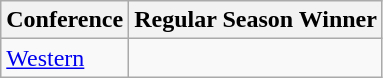<table class="wikitable">
<tr>
<th>Conference</th>
<th>Regular Season Winner</th>
</tr>
<tr>
<td><a href='#'>Western</a></td>
<td></td>
</tr>
</table>
